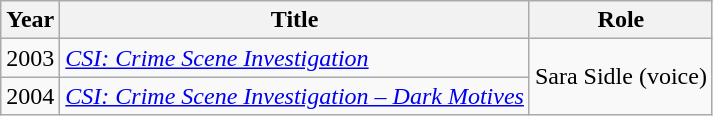<table class="wikitable sortable">
<tr>
<th>Year</th>
<th>Title</th>
<th>Role</th>
</tr>
<tr>
<td>2003</td>
<td><em><a href='#'>CSI: Crime Scene Investigation</a></em></td>
<td rowspan=2>Sara Sidle (voice)</td>
</tr>
<tr>
<td>2004</td>
<td><em><a href='#'>CSI: Crime Scene Investigation – Dark Motives</a></em></td>
</tr>
</table>
